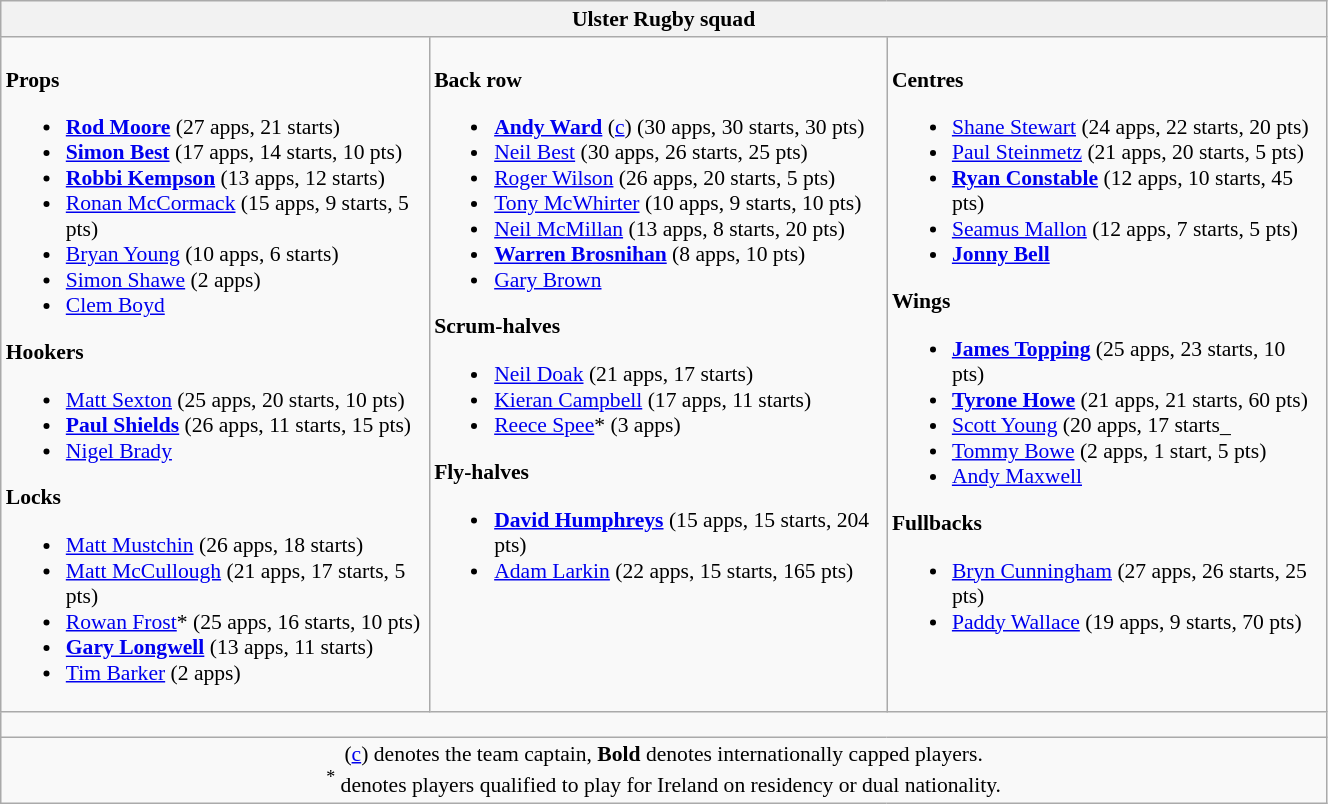<table class="wikitable" style="text-align:left; font-size:90%; width:70%">
<tr>
<th colspan="100%">Ulster Rugby squad</th>
</tr>
<tr valign="top">
<td><br><strong>Props</strong><ul><li> <strong><a href='#'>Rod Moore</a></strong> (27 apps, 21 starts)</li><li> <strong><a href='#'>Simon Best</a></strong> (17 apps, 14 starts, 10 pts)</li><li> <strong><a href='#'>Robbi Kempson</a></strong> (13 apps, 12 starts)</li><li> <a href='#'>Ronan McCormack</a> (15 apps, 9 starts, 5 pts)</li><li> <a href='#'>Bryan Young</a> (10 apps, 6 starts)</li><li> <a href='#'>Simon Shawe</a> (2 apps)</li><li> <a href='#'>Clem Boyd</a></li></ul><strong>Hookers</strong><ul><li> <a href='#'>Matt Sexton</a> (25 apps, 20 starts, 10 pts)</li><li> <strong><a href='#'>Paul Shields</a></strong> (26 apps, 11 starts, 15 pts)</li><li> <a href='#'>Nigel Brady</a></li></ul><strong>Locks</strong><ul><li> <a href='#'>Matt Mustchin</a> (26 apps, 18 starts)</li><li> <a href='#'>Matt McCullough</a> (21 apps, 17 starts, 5 pts)</li><li> <a href='#'>Rowan Frost</a>* (25 apps, 16 starts, 10 pts)</li><li> <strong><a href='#'>Gary Longwell</a></strong> (13 apps, 11 starts)</li><li> <a href='#'>Tim Barker</a> (2 apps)</li></ul></td>
<td><br><strong>Back row</strong><ul><li> <strong><a href='#'>Andy Ward</a></strong> (<a href='#'>c</a>) (30 apps, 30 starts, 30 pts)</li><li> <a href='#'>Neil Best</a> (30 apps, 26 starts, 25 pts)</li><li> <a href='#'>Roger Wilson</a> (26 apps, 20 starts, 5 pts)</li><li> <a href='#'>Tony McWhirter</a> (10 apps, 9 starts, 10 pts)</li><li> <a href='#'>Neil McMillan</a> (13 apps, 8 starts, 20 pts)</li><li> <strong><a href='#'>Warren Brosnihan</a></strong> (8 apps, 10 pts)</li><li> <a href='#'>Gary Brown</a></li></ul><strong>Scrum-halves</strong><ul><li> <a href='#'>Neil Doak</a> (21 apps, 17 starts)</li><li> <a href='#'>Kieran Campbell</a> (17 apps, 11 starts)</li><li> <a href='#'>Reece Spee</a>* (3 apps)</li></ul><strong>Fly-halves</strong><ul><li> <strong><a href='#'>David Humphreys</a></strong> (15 apps, 15 starts, 204 pts)</li><li> <a href='#'>Adam Larkin</a> (22 apps, 15 starts, 165 pts)</li></ul></td>
<td><br><strong>Centres</strong><ul><li> <a href='#'>Shane Stewart</a> (24 apps, 22 starts, 20 pts)</li><li> <a href='#'>Paul Steinmetz</a> (21 apps, 20 starts, 5 pts)</li><li> <strong><a href='#'>Ryan Constable</a></strong> (12 apps, 10 starts, 45 pts)</li><li> <a href='#'>Seamus Mallon</a> (12 apps, 7 starts, 5 pts)</li><li> <strong><a href='#'>Jonny Bell</a></strong></li></ul><strong>Wings</strong><ul><li> <strong><a href='#'>James Topping</a></strong> (25 apps, 23 starts, 10 pts)</li><li> <strong><a href='#'>Tyrone Howe</a></strong> (21 apps, 21 starts, 60 pts)</li><li> <a href='#'>Scott Young</a> (20 apps, 17 starts_</li><li> <a href='#'>Tommy Bowe</a> (2 apps, 1 start, 5 pts)</li><li> <a href='#'>Andy Maxwell</a></li></ul><strong>Fullbacks</strong><ul><li> <a href='#'>Bryn Cunningham</a> (27 apps, 26 starts, 25 pts)</li><li> <a href='#'>Paddy Wallace</a> (19 apps, 9 starts, 70 pts)</li></ul></td>
</tr>
<tr>
<td colspan="100%" style="height: 10px;"></td>
</tr>
<tr>
<td colspan="100%" style="text-align:center;">(<a href='#'>c</a>) denotes the team captain, <strong>Bold</strong> denotes internationally capped players. <br> <sup>*</sup> denotes players qualified to play for Ireland on residency or dual nationality.</td>
</tr>
</table>
